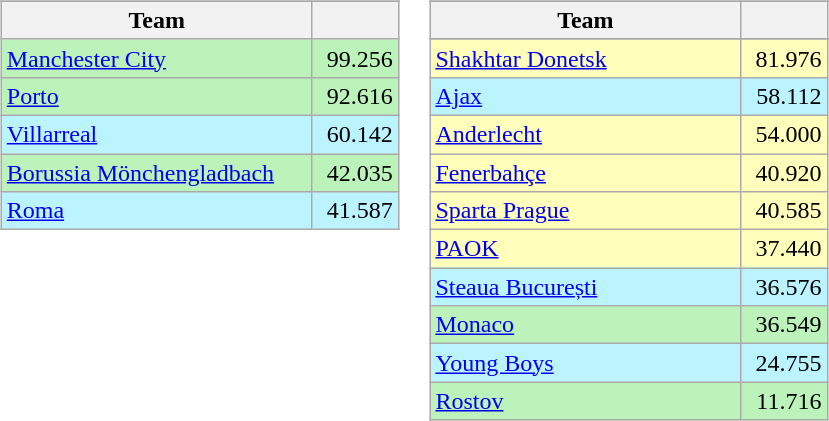<table>
<tr valign=top>
<td><br><table class="wikitable">
<tr>
</tr>
<tr>
<th width=200>Team</th>
<th width=50></th>
</tr>
<tr bgcolor=#bbf3bb>
<td> <a href='#'>Manchester City</a></td>
<td align=right>99.256</td>
</tr>
<tr bgcolor=#bbf3bb>
<td> <a href='#'>Porto</a></td>
<td align=right>92.616</td>
</tr>
<tr bgcolor=#bbf3ff>
<td> <a href='#'>Villarreal</a></td>
<td align=right>60.142</td>
</tr>
<tr bgcolor=#bbf3bb>
<td> <a href='#'>Borussia Mönchengladbach</a></td>
<td align=right>42.035</td>
</tr>
<tr bgcolor=#bbf3ff>
<td> <a href='#'>Roma</a></td>
<td align=right>41.587</td>
</tr>
</table>
</td>
<td><br><table class="wikitable">
<tr>
</tr>
<tr>
<th width=200>Team</th>
<th width=50></th>
</tr>
<tr>
</tr>
<tr bgcolor=#ffffbb>
<td> <a href='#'>Shakhtar Donetsk</a></td>
<td align=right>81.976</td>
</tr>
<tr bgcolor=#bbf3ff>
<td> <a href='#'>Ajax</a></td>
<td align=right>58.112</td>
</tr>
<tr bgcolor=#ffffbb>
<td> <a href='#'>Anderlecht</a></td>
<td align=right>54.000</td>
</tr>
<tr bgcolor=#ffffbb>
<td> <a href='#'>Fenerbahçe</a></td>
<td align=right>40.920</td>
</tr>
<tr bgcolor=#ffffbb>
<td> <a href='#'>Sparta Prague</a></td>
<td align=right>40.585</td>
</tr>
<tr bgcolor=#ffffbb>
<td> <a href='#'>PAOK</a></td>
<td align=right>37.440</td>
</tr>
<tr bgcolor=#bbf3ff>
<td> <a href='#'>Steaua București</a></td>
<td align=right>36.576</td>
</tr>
<tr bgcolor=#bbf3bb>
<td> <a href='#'>Monaco</a></td>
<td align=right>36.549</td>
</tr>
<tr bgcolor=#bbf3ff>
<td> <a href='#'>Young Boys</a></td>
<td align=right>24.755</td>
</tr>
<tr bgcolor=#bbf3bb>
<td> <a href='#'>Rostov</a></td>
<td align=right>11.716</td>
</tr>
</table>
</td>
</tr>
</table>
